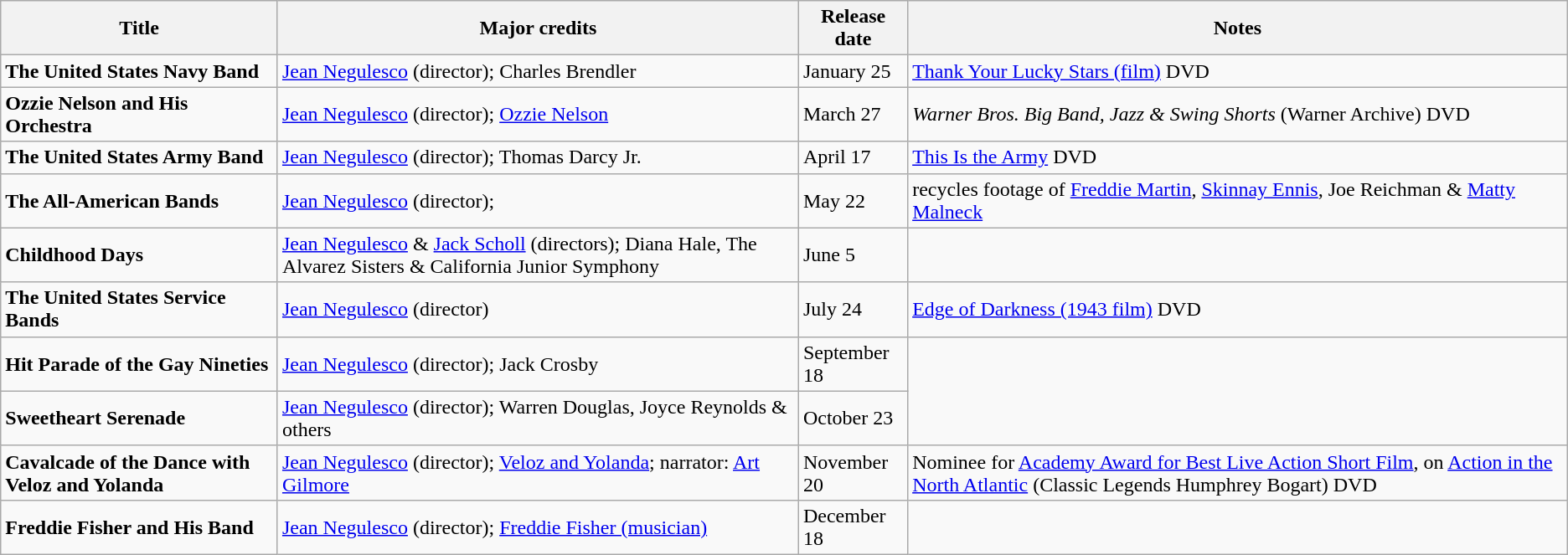<table class="wikitable sortable" border="1">
<tr>
<th>Title</th>
<th>Major credits</th>
<th>Release date</th>
<th>Notes</th>
</tr>
<tr>
<td><strong>The United States Navy Band</strong></td>
<td><a href='#'>Jean Negulesco</a> (director); Charles Brendler</td>
<td>January 25</td>
<td><a href='#'>Thank Your Lucky Stars (film)</a> DVD</td>
</tr>
<tr>
<td><strong>Ozzie Nelson and His Orchestra</strong></td>
<td><a href='#'>Jean Negulesco</a> (director); <a href='#'>Ozzie Nelson</a></td>
<td>March 27</td>
<td><em>Warner Bros. Big Band, Jazz & Swing Shorts</em> (Warner Archive) DVD</td>
</tr>
<tr>
<td><strong>The United States Army Band</strong></td>
<td><a href='#'>Jean Negulesco</a> (director); Thomas Darcy Jr.</td>
<td>April 17</td>
<td><a href='#'>This Is the Army</a> DVD</td>
</tr>
<tr>
<td><strong>The All-American Bands</strong></td>
<td><a href='#'>Jean Negulesco</a> (director);</td>
<td>May 22</td>
<td>recycles footage of <a href='#'>Freddie Martin</a>, <a href='#'>Skinnay Ennis</a>, Joe Reichman & <a href='#'>Matty Malneck</a></td>
</tr>
<tr>
<td><strong>Childhood Days</strong></td>
<td><a href='#'>Jean Negulesco</a> & <a href='#'>Jack Scholl</a> (directors); Diana Hale, The Alvarez Sisters & California Junior Symphony</td>
<td>June 5</td>
</tr>
<tr>
<td><strong>The United States Service Bands</strong></td>
<td><a href='#'>Jean Negulesco</a> (director)</td>
<td>July 24</td>
<td><a href='#'>Edge of Darkness (1943 film)</a> DVD</td>
</tr>
<tr>
<td><strong>Hit Parade of the Gay Nineties</strong></td>
<td><a href='#'>Jean Negulesco</a> (director); Jack Crosby</td>
<td>September 18</td>
</tr>
<tr>
<td><strong>Sweetheart Serenade</strong></td>
<td><a href='#'>Jean Negulesco</a> (director); Warren Douglas, Joyce Reynolds & others</td>
<td>October 23</td>
</tr>
<tr>
<td><strong>Cavalcade of the Dance with Veloz and Yolanda</strong></td>
<td><a href='#'>Jean Negulesco</a> (director); <a href='#'>Veloz and Yolanda</a>; narrator: <a href='#'>Art Gilmore</a></td>
<td>November 20</td>
<td>Nominee for <a href='#'>Academy Award for Best Live Action Short Film</a>, on <a href='#'>Action in the North Atlantic</a> (Classic Legends Humphrey Bogart) DVD</td>
</tr>
<tr>
<td><strong>Freddie Fisher and His Band</strong></td>
<td><a href='#'>Jean Negulesco</a> (director); <a href='#'>Freddie Fisher (musician)</a></td>
<td>December 18</td>
</tr>
</table>
